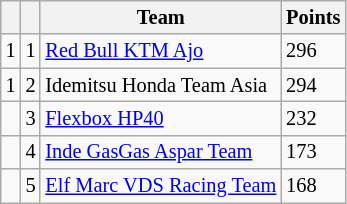<table class="wikitable" style="font-size: 85%;">
<tr>
<th></th>
<th></th>
<th>Team</th>
<th>Points</th>
</tr>
<tr>
<td> 1</td>
<td align=center>1</td>
<td> <a href='#'>Red Bull KTM Ajo</a></td>
<td align=left>296</td>
</tr>
<tr>
<td> 1</td>
<td align=center>2</td>
<td> Idemitsu Honda Team Asia</td>
<td align=left>294</td>
</tr>
<tr>
<td></td>
<td align=center>3</td>
<td> <a href='#'>Flexbox HP40</a></td>
<td align=left>232</td>
</tr>
<tr>
<td></td>
<td align=center>4</td>
<td> <a href='#'>Inde GasGas Aspar Team</a></td>
<td align=left>173</td>
</tr>
<tr>
<td></td>
<td align=center>5</td>
<td> <a href='#'>Elf Marc VDS Racing Team</a></td>
<td align=left>168</td>
</tr>
</table>
